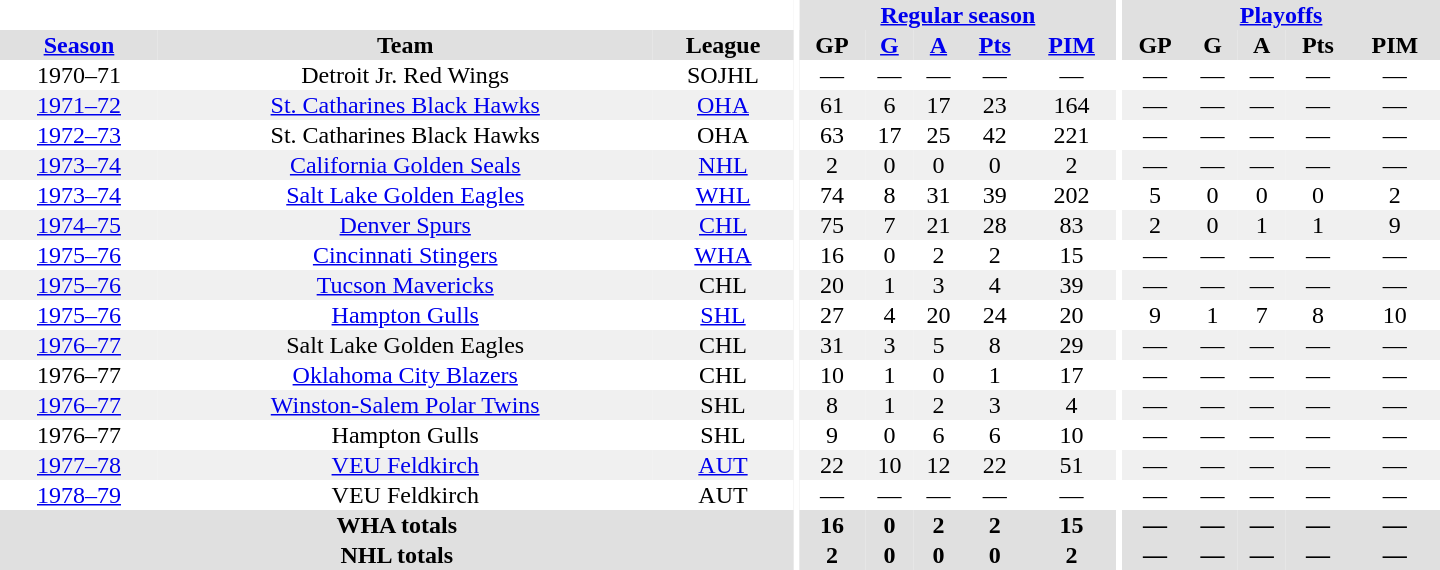<table border="0" cellpadding="1" cellspacing="0" style="text-align:center; width:60em">
<tr bgcolor="#e0e0e0">
<th colspan="3" bgcolor="#ffffff"></th>
<th rowspan="100" bgcolor="#ffffff"></th>
<th colspan="5"><a href='#'>Regular season</a></th>
<th rowspan="100" bgcolor="#ffffff"></th>
<th colspan="5"><a href='#'>Playoffs</a></th>
</tr>
<tr bgcolor="#e0e0e0">
<th><a href='#'>Season</a></th>
<th>Team</th>
<th>League</th>
<th>GP</th>
<th><a href='#'>G</a></th>
<th><a href='#'>A</a></th>
<th><a href='#'>Pts</a></th>
<th><a href='#'>PIM</a></th>
<th>GP</th>
<th>G</th>
<th>A</th>
<th>Pts</th>
<th>PIM</th>
</tr>
<tr>
<td>1970–71</td>
<td>Detroit Jr. Red Wings</td>
<td>SOJHL</td>
<td>—</td>
<td>—</td>
<td>—</td>
<td>—</td>
<td>—</td>
<td>—</td>
<td>—</td>
<td>—</td>
<td>—</td>
<td>—</td>
</tr>
<tr bgcolor="#f0f0f0">
<td><a href='#'>1971–72</a></td>
<td><a href='#'>St. Catharines Black Hawks</a></td>
<td><a href='#'>OHA</a></td>
<td>61</td>
<td>6</td>
<td>17</td>
<td>23</td>
<td>164</td>
<td>—</td>
<td>—</td>
<td>—</td>
<td>—</td>
<td>—</td>
</tr>
<tr>
<td><a href='#'>1972–73</a></td>
<td>St. Catharines Black Hawks</td>
<td>OHA</td>
<td>63</td>
<td>17</td>
<td>25</td>
<td>42</td>
<td>221</td>
<td>—</td>
<td>—</td>
<td>—</td>
<td>—</td>
<td>—</td>
</tr>
<tr bgcolor="#f0f0f0">
<td><a href='#'>1973–74</a></td>
<td><a href='#'>California Golden Seals</a></td>
<td><a href='#'>NHL</a></td>
<td>2</td>
<td>0</td>
<td>0</td>
<td>0</td>
<td>2</td>
<td>—</td>
<td>—</td>
<td>—</td>
<td>—</td>
<td>—</td>
</tr>
<tr>
<td><a href='#'>1973–74</a></td>
<td><a href='#'>Salt Lake Golden Eagles</a></td>
<td><a href='#'>WHL</a></td>
<td>74</td>
<td>8</td>
<td>31</td>
<td>39</td>
<td>202</td>
<td>5</td>
<td>0</td>
<td>0</td>
<td>0</td>
<td>2</td>
</tr>
<tr bgcolor="#f0f0f0">
<td><a href='#'>1974–75</a></td>
<td><a href='#'>Denver Spurs</a></td>
<td><a href='#'>CHL</a></td>
<td>75</td>
<td>7</td>
<td>21</td>
<td>28</td>
<td>83</td>
<td>2</td>
<td>0</td>
<td>1</td>
<td>1</td>
<td>9</td>
</tr>
<tr>
<td><a href='#'>1975–76</a></td>
<td><a href='#'>Cincinnati Stingers</a></td>
<td><a href='#'>WHA</a></td>
<td>16</td>
<td>0</td>
<td>2</td>
<td>2</td>
<td>15</td>
<td>—</td>
<td>—</td>
<td>—</td>
<td>—</td>
<td>—</td>
</tr>
<tr bgcolor="#f0f0f0">
<td><a href='#'>1975–76</a></td>
<td><a href='#'>Tucson Mavericks</a></td>
<td>CHL</td>
<td>20</td>
<td>1</td>
<td>3</td>
<td>4</td>
<td>39</td>
<td>—</td>
<td>—</td>
<td>—</td>
<td>—</td>
<td>—</td>
</tr>
<tr>
<td><a href='#'>1975–76</a></td>
<td><a href='#'>Hampton Gulls</a></td>
<td><a href='#'>SHL</a></td>
<td>27</td>
<td>4</td>
<td>20</td>
<td>24</td>
<td>20</td>
<td>9</td>
<td>1</td>
<td>7</td>
<td>8</td>
<td>10</td>
</tr>
<tr bgcolor="#f0f0f0">
<td><a href='#'>1976–77</a></td>
<td>Salt Lake Golden Eagles</td>
<td>CHL</td>
<td>31</td>
<td>3</td>
<td>5</td>
<td>8</td>
<td>29</td>
<td>—</td>
<td>—</td>
<td>—</td>
<td>—</td>
<td>—</td>
</tr>
<tr>
<td>1976–77</td>
<td><a href='#'>Oklahoma City Blazers</a></td>
<td>CHL</td>
<td>10</td>
<td>1</td>
<td>0</td>
<td>1</td>
<td>17</td>
<td>—</td>
<td>—</td>
<td>—</td>
<td>—</td>
<td>—</td>
</tr>
<tr bgcolor="#f0f0f0">
<td><a href='#'>1976–77</a></td>
<td><a href='#'>Winston-Salem Polar Twins</a></td>
<td>SHL</td>
<td>8</td>
<td>1</td>
<td>2</td>
<td>3</td>
<td>4</td>
<td>—</td>
<td>—</td>
<td>—</td>
<td>—</td>
<td>—</td>
</tr>
<tr>
<td>1976–77</td>
<td>Hampton Gulls</td>
<td>SHL</td>
<td>9</td>
<td>0</td>
<td>6</td>
<td>6</td>
<td>10</td>
<td>—</td>
<td>—</td>
<td>—</td>
<td>—</td>
<td>—</td>
</tr>
<tr bgcolor="#f0f0f0">
<td><a href='#'>1977–78</a></td>
<td><a href='#'>VEU Feldkirch</a></td>
<td><a href='#'>AUT</a></td>
<td>22</td>
<td>10</td>
<td>12</td>
<td>22</td>
<td>51</td>
<td>—</td>
<td>—</td>
<td>—</td>
<td>—</td>
<td>—</td>
</tr>
<tr>
<td><a href='#'>1978–79</a></td>
<td>VEU Feldkirch</td>
<td>AUT</td>
<td>—</td>
<td>—</td>
<td>—</td>
<td>—</td>
<td>—</td>
<td>—</td>
<td>—</td>
<td>—</td>
<td>—</td>
<td>—</td>
</tr>
<tr bgcolor="#e0e0e0">
<th colspan="3">WHA totals</th>
<th>16</th>
<th>0</th>
<th>2</th>
<th>2</th>
<th>15</th>
<th>—</th>
<th>—</th>
<th>—</th>
<th>—</th>
<th>—</th>
</tr>
<tr bgcolor="#e0e0e0">
<th colspan="3">NHL totals</th>
<th>2</th>
<th>0</th>
<th>0</th>
<th>0</th>
<th>2</th>
<th>—</th>
<th>—</th>
<th>—</th>
<th>—</th>
<th>—</th>
</tr>
</table>
